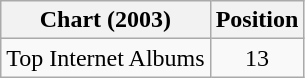<table class="wikitable" border="1">
<tr>
<th>Chart (2003)</th>
<th>Position</th>
</tr>
<tr>
<td>Top Internet Albums</td>
<td align="center">13</td>
</tr>
</table>
